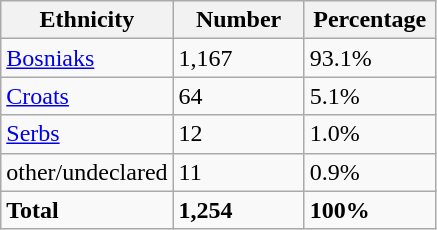<table class="wikitable">
<tr>
<th width="100px">Ethnicity</th>
<th width="80px">Number</th>
<th width="80px">Percentage</th>
</tr>
<tr>
<td><a href='#'>Bosniaks</a></td>
<td>1,167</td>
<td>93.1%</td>
</tr>
<tr>
<td><a href='#'>Croats</a></td>
<td>64</td>
<td>5.1%</td>
</tr>
<tr>
<td><a href='#'>Serbs</a></td>
<td>12</td>
<td>1.0%</td>
</tr>
<tr>
<td>other/undeclared</td>
<td>11</td>
<td>0.9%</td>
</tr>
<tr>
<td><strong>Total</strong></td>
<td><strong>1,254</strong></td>
<td><strong>100%</strong></td>
</tr>
</table>
